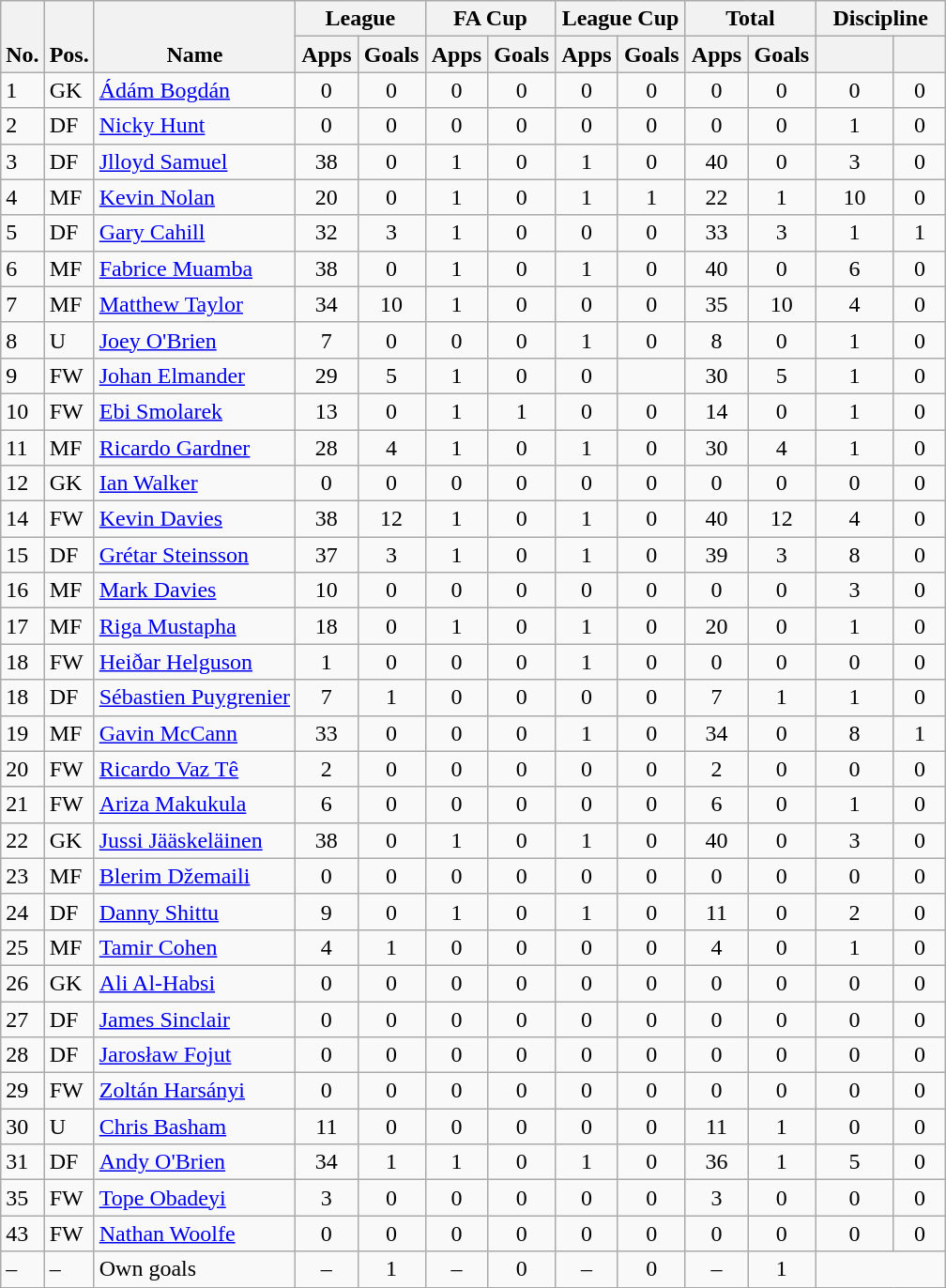<table class="wikitable" style="text-align:center">
<tr>
<th rowspan="2" valign="bottom">No.</th>
<th rowspan="2" valign="bottom">Pos.</th>
<th rowspan="2" valign="bottom">Name</th>
<th colspan="2" width="85">League</th>
<th colspan="2" width="85">FA Cup</th>
<th colspan="2" width="85">League Cup</th>
<th colspan="2" width="85">Total</th>
<th colspan="2" width="85">Discipline</th>
</tr>
<tr>
<th>Apps</th>
<th>Goals</th>
<th>Apps</th>
<th>Goals</th>
<th>Apps</th>
<th>Goals</th>
<th>Apps</th>
<th>Goals</th>
<th></th>
<th></th>
</tr>
<tr>
<td align="left">1</td>
<td align="left">GK</td>
<td align="left"> <a href='#'>Ádám Bogdán</a></td>
<td>0</td>
<td>0</td>
<td>0</td>
<td>0</td>
<td>0</td>
<td>0</td>
<td>0</td>
<td>0</td>
<td>0</td>
<td>0</td>
</tr>
<tr>
<td align="left">2</td>
<td align="left">DF</td>
<td align="left"> <a href='#'>Nicky Hunt</a></td>
<td>0</td>
<td>0</td>
<td>0</td>
<td>0</td>
<td>0</td>
<td>0</td>
<td>0</td>
<td>0</td>
<td>1</td>
<td>0</td>
</tr>
<tr>
<td align="left">3</td>
<td align="left">DF</td>
<td align="left"> <a href='#'>Jlloyd Samuel</a></td>
<td>38</td>
<td>0</td>
<td>1</td>
<td>0</td>
<td>1</td>
<td>0</td>
<td>40</td>
<td>0</td>
<td>3</td>
<td>0</td>
</tr>
<tr>
<td align="left">4</td>
<td align="left">MF</td>
<td align="left"> <a href='#'>Kevin Nolan</a></td>
<td>20</td>
<td>0</td>
<td>1</td>
<td>0</td>
<td>1</td>
<td>1</td>
<td>22</td>
<td>1</td>
<td>10</td>
<td>0</td>
</tr>
<tr>
<td align="left">5</td>
<td align="left">DF</td>
<td align="left"> <a href='#'>Gary Cahill</a></td>
<td>32</td>
<td>3</td>
<td>1</td>
<td>0</td>
<td>0</td>
<td>0</td>
<td>33</td>
<td>3</td>
<td>1</td>
<td>1</td>
</tr>
<tr>
<td align="left">6</td>
<td align="left">MF</td>
<td align="left"> <a href='#'>Fabrice Muamba</a></td>
<td>38</td>
<td>0</td>
<td>1</td>
<td>0</td>
<td>1</td>
<td>0</td>
<td>40</td>
<td>0</td>
<td>6</td>
<td>0</td>
</tr>
<tr>
<td align="left">7</td>
<td align="left">MF</td>
<td align="left"> <a href='#'>Matthew Taylor</a></td>
<td>34</td>
<td>10</td>
<td>1</td>
<td>0</td>
<td>0</td>
<td>0</td>
<td>35</td>
<td>10</td>
<td>4</td>
<td>0</td>
</tr>
<tr>
<td align="left">8</td>
<td align="left">U</td>
<td align="left"> <a href='#'>Joey O'Brien</a></td>
<td>7</td>
<td>0</td>
<td>0</td>
<td>0</td>
<td>1</td>
<td>0</td>
<td>8</td>
<td>0</td>
<td>1</td>
<td>0</td>
</tr>
<tr>
<td align="left">9</td>
<td align="left">FW</td>
<td align="left"> <a href='#'>Johan Elmander</a></td>
<td>29</td>
<td>5</td>
<td>1</td>
<td>0</td>
<td>0</td>
<td></td>
<td>30</td>
<td>5</td>
<td>1</td>
<td>0</td>
</tr>
<tr>
<td align="left">10</td>
<td align="left">FW</td>
<td align="left"> <a href='#'>Ebi Smolarek</a></td>
<td>13</td>
<td>0</td>
<td>1</td>
<td>1</td>
<td>0</td>
<td>0</td>
<td>14</td>
<td>0</td>
<td>1</td>
<td>0</td>
</tr>
<tr>
<td align="left">11</td>
<td align="left">MF</td>
<td align="left"> <a href='#'>Ricardo Gardner</a></td>
<td>28</td>
<td>4</td>
<td>1</td>
<td>0</td>
<td>1</td>
<td>0</td>
<td>30</td>
<td>4</td>
<td>1</td>
<td>0</td>
</tr>
<tr>
<td align="left">12</td>
<td align="left">GK</td>
<td align="left"> <a href='#'>Ian Walker</a></td>
<td>0</td>
<td>0</td>
<td>0</td>
<td>0</td>
<td>0</td>
<td>0</td>
<td>0</td>
<td>0</td>
<td>0</td>
<td>0</td>
</tr>
<tr>
<td align="left">14</td>
<td align="left">FW</td>
<td align="left"> <a href='#'>Kevin Davies</a></td>
<td>38</td>
<td>12</td>
<td>1</td>
<td>0</td>
<td>1</td>
<td>0</td>
<td>40</td>
<td>12</td>
<td>4</td>
<td>0</td>
</tr>
<tr>
<td align="left">15</td>
<td align="left">DF</td>
<td align="left"> <a href='#'>Grétar Steinsson</a></td>
<td>37</td>
<td>3</td>
<td>1</td>
<td>0</td>
<td>1</td>
<td>0</td>
<td>39</td>
<td>3</td>
<td>8</td>
<td>0</td>
</tr>
<tr>
<td align="left">16</td>
<td align="left">MF</td>
<td align="left"> <a href='#'>Mark Davies</a></td>
<td>10</td>
<td>0</td>
<td>0</td>
<td>0</td>
<td>0</td>
<td>0</td>
<td>0</td>
<td>0</td>
<td>3</td>
<td>0</td>
</tr>
<tr>
<td align="left">17</td>
<td align="left">MF</td>
<td align="left"> <a href='#'>Riga Mustapha</a></td>
<td>18</td>
<td>0</td>
<td>1</td>
<td>0</td>
<td>1</td>
<td>0</td>
<td>20</td>
<td>0</td>
<td>1</td>
<td>0</td>
</tr>
<tr>
<td align="left">18</td>
<td align="left">FW</td>
<td align="left"> <a href='#'>Heiðar Helguson</a></td>
<td>1</td>
<td>0</td>
<td>0</td>
<td>0</td>
<td>1</td>
<td>0</td>
<td>0</td>
<td>0</td>
<td>0</td>
<td>0</td>
</tr>
<tr>
<td align="left">18</td>
<td align="left">DF</td>
<td align="left"> <a href='#'>Sébastien Puygrenier</a></td>
<td>7</td>
<td>1</td>
<td>0</td>
<td>0</td>
<td>0</td>
<td>0</td>
<td>7</td>
<td>1</td>
<td>1</td>
<td>0</td>
</tr>
<tr>
<td align="left">19</td>
<td align="left">MF</td>
<td align="left"> <a href='#'>Gavin McCann</a></td>
<td>33</td>
<td>0</td>
<td>0</td>
<td>0</td>
<td>1</td>
<td>0</td>
<td>34</td>
<td>0</td>
<td>8</td>
<td>1</td>
</tr>
<tr>
<td align="left">20</td>
<td align="left">FW</td>
<td align="left"> <a href='#'>Ricardo Vaz Tê</a></td>
<td>2</td>
<td>0</td>
<td>0</td>
<td>0</td>
<td>0</td>
<td>0</td>
<td>2</td>
<td>0</td>
<td>0</td>
<td>0</td>
</tr>
<tr>
<td align="left">21</td>
<td align="left">FW</td>
<td align="left"> <a href='#'>Ariza Makukula</a></td>
<td>6</td>
<td>0</td>
<td>0</td>
<td>0</td>
<td>0</td>
<td>0</td>
<td>6</td>
<td>0</td>
<td>1</td>
<td>0</td>
</tr>
<tr>
<td align="left">22</td>
<td align="left">GK</td>
<td align="left"> <a href='#'>Jussi Jääskeläinen</a></td>
<td>38</td>
<td>0</td>
<td>1</td>
<td>0</td>
<td>1</td>
<td>0</td>
<td>40</td>
<td>0</td>
<td>3</td>
<td>0</td>
</tr>
<tr>
<td align="left">23</td>
<td align="left">MF</td>
<td align="left"> <a href='#'>Blerim Džemaili</a></td>
<td>0</td>
<td>0</td>
<td>0</td>
<td>0</td>
<td>0</td>
<td>0</td>
<td>0</td>
<td>0</td>
<td>0</td>
<td>0</td>
</tr>
<tr>
<td align="left">24</td>
<td align="left">DF</td>
<td align="left"> <a href='#'>Danny Shittu</a></td>
<td>9</td>
<td>0</td>
<td>1</td>
<td>0</td>
<td>1</td>
<td>0</td>
<td>11</td>
<td>0</td>
<td>2</td>
<td>0</td>
</tr>
<tr>
<td align="left">25</td>
<td align="left">MF</td>
<td align="left"> <a href='#'>Tamir Cohen</a></td>
<td>4</td>
<td>1</td>
<td>0</td>
<td>0</td>
<td>0</td>
<td>0</td>
<td>4</td>
<td>0</td>
<td>1</td>
<td>0</td>
</tr>
<tr>
<td align="left">26</td>
<td align="left">GK</td>
<td align="left"> <a href='#'>Ali Al-Habsi</a></td>
<td>0</td>
<td>0</td>
<td>0</td>
<td>0</td>
<td>0</td>
<td>0</td>
<td>0</td>
<td>0</td>
<td>0</td>
<td>0</td>
</tr>
<tr>
<td align="left">27</td>
<td align="left">DF</td>
<td align="left"> <a href='#'>James Sinclair</a></td>
<td>0</td>
<td>0</td>
<td>0</td>
<td>0</td>
<td>0</td>
<td>0</td>
<td>0</td>
<td>0</td>
<td>0</td>
<td>0</td>
</tr>
<tr>
<td align="left">28</td>
<td align="left">DF</td>
<td align="left"> <a href='#'>Jarosław Fojut</a></td>
<td>0</td>
<td>0</td>
<td>0</td>
<td>0</td>
<td>0</td>
<td>0</td>
<td>0</td>
<td>0</td>
<td>0</td>
<td>0</td>
</tr>
<tr>
<td align="left">29</td>
<td align="left">FW</td>
<td align="left"> <a href='#'>Zoltán Harsányi</a></td>
<td>0</td>
<td>0</td>
<td>0</td>
<td>0</td>
<td>0</td>
<td>0</td>
<td>0</td>
<td>0</td>
<td>0</td>
<td>0</td>
</tr>
<tr>
<td align="left">30</td>
<td align="left">U</td>
<td align="left"> <a href='#'>Chris Basham</a></td>
<td>11</td>
<td>0</td>
<td>0</td>
<td>0</td>
<td>0</td>
<td>0</td>
<td>11</td>
<td>1</td>
<td>0</td>
<td>0</td>
</tr>
<tr>
<td align="left">31</td>
<td align="left">DF</td>
<td align="left"> <a href='#'>Andy O'Brien</a></td>
<td>34</td>
<td>1</td>
<td>1</td>
<td>0</td>
<td>1</td>
<td>0</td>
<td>36</td>
<td>1</td>
<td>5</td>
<td>0</td>
</tr>
<tr>
<td align="left">35</td>
<td align="left">FW</td>
<td align="left"> <a href='#'>Tope Obadeyi</a></td>
<td>3</td>
<td>0</td>
<td>0</td>
<td>0</td>
<td>0</td>
<td>0</td>
<td>3</td>
<td>0</td>
<td>0</td>
<td>0</td>
</tr>
<tr>
<td align="left">43</td>
<td align="left">FW</td>
<td align="left"> <a href='#'>Nathan Woolfe</a></td>
<td>0</td>
<td>0</td>
<td>0</td>
<td>0</td>
<td>0</td>
<td>0</td>
<td>0</td>
<td>0</td>
<td>0</td>
<td>0</td>
</tr>
<tr>
<td align="left">–</td>
<td align="left">–</td>
<td align="left">Own goals</td>
<td>–</td>
<td>1</td>
<td>–</td>
<td>0</td>
<td>–</td>
<td>0</td>
<td>–</td>
<td>1</td>
</tr>
</table>
